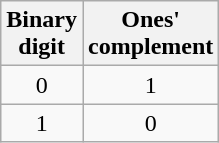<table class="wikitable floatright">
<tr>
<th>Binary<br>digit</th>
<th>Ones' <br>complement</th>
</tr>
<tr align="center">
<td>0</td>
<td>1</td>
</tr>
<tr align="center">
<td>1</td>
<td>0</td>
</tr>
</table>
